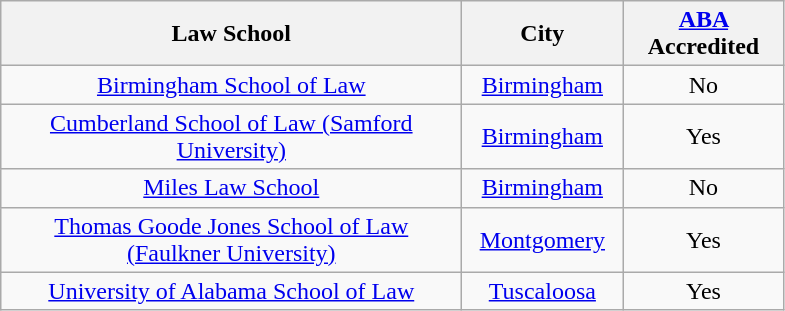<table class="wikitable">
<tr>
<th width=300>Law School</th>
<th width=100>City</th>
<th width = 100><a href='#'>ABA</a> Accredited</th>
</tr>
<tr>
<td style="text-align:center;"><a href='#'>Birmingham School of Law</a></td>
<td style="text-align:center;"><a href='#'>Birmingham</a></td>
<td style="text-align:center;">No</td>
</tr>
<tr>
<td style="text-align:center;"><a href='#'>Cumberland School of Law (Samford University)</a></td>
<td style="text-align:center;"><a href='#'>Birmingham</a></td>
<td style="text-align:center;">Yes</td>
</tr>
<tr>
<td style="text-align:center;"><a href='#'>Miles Law School</a></td>
<td style="text-align:center;"><a href='#'>Birmingham</a></td>
<td style="text-align:center;">No</td>
</tr>
<tr>
<td style="text-align:center;"><a href='#'>Thomas Goode Jones School of Law (Faulkner University)</a></td>
<td style="text-align:center;"><a href='#'>Montgomery</a></td>
<td style="text-align:center;">Yes</td>
</tr>
<tr>
<td style="text-align:center;"><a href='#'>University of Alabama School of Law</a></td>
<td style="text-align:center;"><a href='#'>Tuscaloosa</a></td>
<td style="text-align:center;">Yes</td>
</tr>
</table>
